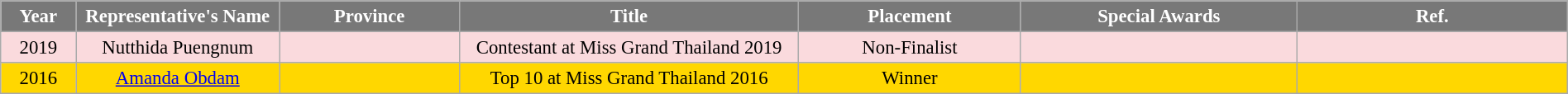<table class="wikitable" style="font-size: 95%; text-align:center; width: 100%">
<tr>
<th width="60" style="background-color:#787878;color:#FFFFFF;">Year</th>
<th width="170" style="background-color:#787878;color:#FFFFFF;">Representative's Name</th>
<th width="160" style="background-color:#787878;color:#FFFFFF;">Province</th>
<th width="320" style="background-color:#787878;color:#FFFFFF;">Title</th>
<th width="200" style="background-color:#787878;color:#FFFFFF;">Placement</th>
<th width="260" style="background-color:#787878;color:#FFFFFF;">Special Awards</th>
<th width="260" style="background-color:#787878;color:#FFFFFF;">Ref.</th>
</tr>
<tr style="background-color:#FADADD; ">
<td>2019</td>
<td>Nutthida Puengnum</td>
<td></td>
<td>Contestant at Miss Grand Thailand 2019</td>
<td>Non-Finalist</td>
<td style="background:;"></td>
<td></td>
</tr>
<tr style="background-color:gold; ">
<td>2016</td>
<td><a href='#'>Amanda Obdam</a></td>
<td></td>
<td>Top 10 at Miss Grand Thailand 2016</td>
<td>Winner</td>
<td style="background:;"></td>
<td></td>
</tr>
</table>
